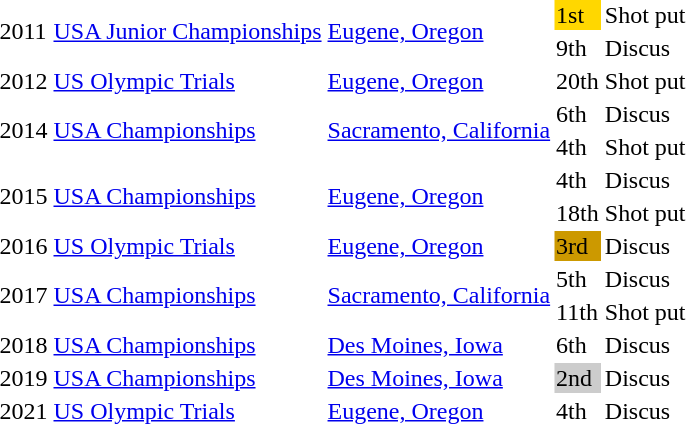<table>
<tr>
<td rowspan=2>2011</td>
<td rowspan=2><a href='#'>USA Junior Championships</a></td>
<td rowspan=2><a href='#'>Eugene, Oregon</a></td>
<td bgcolor=gold>1st</td>
<td>Shot put</td>
<td></td>
</tr>
<tr>
<td>9th</td>
<td>Discus</td>
<td></td>
</tr>
<tr>
<td>2012</td>
<td><a href='#'>US Olympic Trials</a></td>
<td><a href='#'>Eugene, Oregon</a></td>
<td>20th</td>
<td>Shot put</td>
<td></td>
</tr>
<tr>
<td rowspan=2>2014</td>
<td rowspan=2><a href='#'>USA Championships</a></td>
<td rowspan=2><a href='#'>Sacramento, California</a></td>
<td>6th</td>
<td>Discus</td>
<td></td>
</tr>
<tr>
<td>4th</td>
<td>Shot put</td>
<td></td>
</tr>
<tr>
<td rowspan=2>2015</td>
<td rowspan=2><a href='#'>USA Championships</a></td>
<td rowspan=2><a href='#'>Eugene, Oregon</a></td>
<td>4th</td>
<td>Discus</td>
<td></td>
</tr>
<tr>
<td>18th</td>
<td>Shot put</td>
<td></td>
</tr>
<tr>
<td>2016</td>
<td><a href='#'>US Olympic Trials</a></td>
<td><a href='#'>Eugene, Oregon</a></td>
<td bgcolor=cc9900>3rd</td>
<td>Discus</td>
<td></td>
</tr>
<tr>
<td rowspan=2>2017</td>
<td rowspan=2><a href='#'>USA Championships</a></td>
<td rowspan=2><a href='#'>Sacramento, California</a></td>
<td>5th</td>
<td>Discus</td>
<td></td>
</tr>
<tr>
<td>11th</td>
<td>Shot put</td>
<td></td>
</tr>
<tr>
<td>2018</td>
<td><a href='#'>USA Championships</a></td>
<td><a href='#'>Des Moines, Iowa</a></td>
<td>6th</td>
<td>Discus</td>
<td></td>
</tr>
<tr>
<td>2019</td>
<td><a href='#'>USA Championships</a></td>
<td><a href='#'>Des Moines, Iowa</a></td>
<td bgcolor=cccccc>2nd</td>
<td>Discus</td>
<td></td>
</tr>
<tr>
<td>2021</td>
<td><a href='#'>US Olympic Trials</a></td>
<td><a href='#'>Eugene, Oregon</a></td>
<td>4th</td>
<td>Discus</td>
<td></td>
</tr>
</table>
